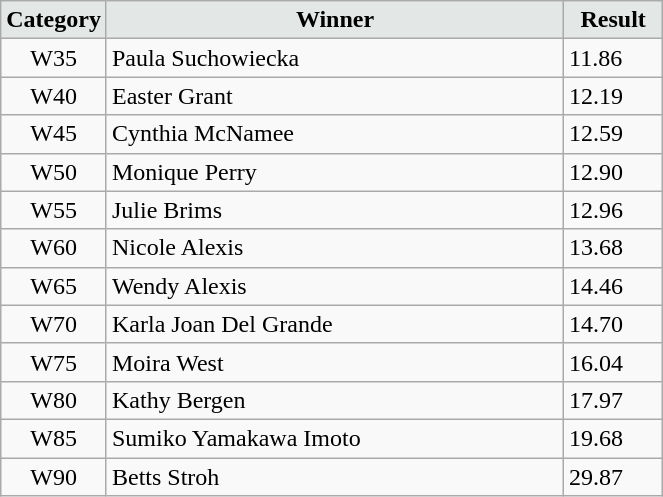<table class="wikitable" width=35%>
<tr>
<td width=15% align="center" bgcolor=#E3E7E6><strong>Category</strong></td>
<td align="center" bgcolor=#E3E7E6> <strong>Winner</strong></td>
<td width=15% align="center" bgcolor=#E3E7E6><strong>Result</strong></td>
</tr>
<tr>
<td align="center">W35</td>
<td> Paula Suchowiecka</td>
<td>11.86</td>
</tr>
<tr>
<td align="center">W40</td>
<td> Easter Grant</td>
<td>12.19</td>
</tr>
<tr>
<td align="center">W45</td>
<td> Cynthia McNamee</td>
<td>12.59</td>
</tr>
<tr>
<td align="center">W50</td>
<td> Monique Perry</td>
<td>12.90</td>
</tr>
<tr>
<td align="center">W55</td>
<td> Julie Brims</td>
<td>12.96</td>
</tr>
<tr>
<td align="center">W60</td>
<td> Nicole Alexis</td>
<td>13.68</td>
</tr>
<tr>
<td align="center">W65</td>
<td> Wendy Alexis</td>
<td>14.46</td>
</tr>
<tr>
<td align="center">W70</td>
<td> Karla Joan Del Grande</td>
<td>14.70</td>
</tr>
<tr>
<td align="center">W75</td>
<td> Moira West</td>
<td>16.04</td>
</tr>
<tr>
<td align="center">W80</td>
<td> Kathy Bergen</td>
<td>17.97</td>
</tr>
<tr>
<td align="center">W85</td>
<td> Sumiko Yamakawa Imoto</td>
<td>19.68</td>
</tr>
<tr>
<td align="center">W90</td>
<td> Betts Stroh</td>
<td>29.87</td>
</tr>
</table>
